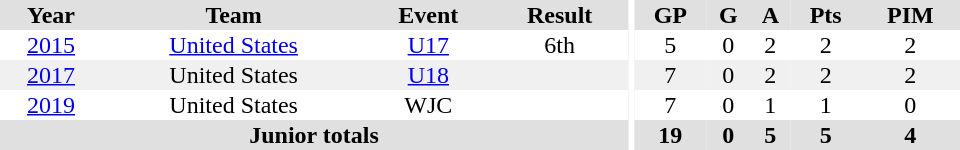<table border="0" cellpadding="1" cellspacing="0" ID="Table3" style="text-align:center; width:40em">
<tr ALIGN="center" bgcolor="#e0e0e0">
<th>Year</th>
<th>Team</th>
<th>Event</th>
<th>Result</th>
<th rowspan="99" bgcolor="#ffffff"></th>
<th>GP</th>
<th>G</th>
<th>A</th>
<th>Pts</th>
<th>PIM</th>
</tr>
<tr>
<td><a href='#'>2015</a></td>
<td><a href='#'>United States</a></td>
<td><a href='#'>U17</a></td>
<td>6th</td>
<td>5</td>
<td>0</td>
<td>2</td>
<td>2</td>
<td>2</td>
</tr>
<tr bgcolor="#f0f0f0">
<td><a href='#'>2017</a></td>
<td>United States</td>
<td><a href='#'>U18</a></td>
<td></td>
<td>7</td>
<td>0</td>
<td>2</td>
<td>2</td>
<td>2</td>
</tr>
<tr>
<td><a href='#'>2019</a></td>
<td>United States</td>
<td>WJC</td>
<td></td>
<td>7</td>
<td>0</td>
<td>1</td>
<td>1</td>
<td>0</td>
</tr>
<tr bgcolor="#e0e0e0">
<th colspan="4">Junior totals</th>
<th>19</th>
<th>0</th>
<th>5</th>
<th>5</th>
<th>4</th>
</tr>
</table>
